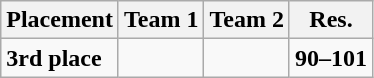<table class="wikitable">
<tr>
<th><strong>Placement</strong></th>
<th><strong>Team 1</strong></th>
<th><strong>Team 2</strong></th>
<th><strong>Res.</strong></th>
</tr>
<tr>
<td><strong>3rd place</strong></td>
<td></td>
<td></td>
<td><strong>90–101</strong></td>
</tr>
</table>
